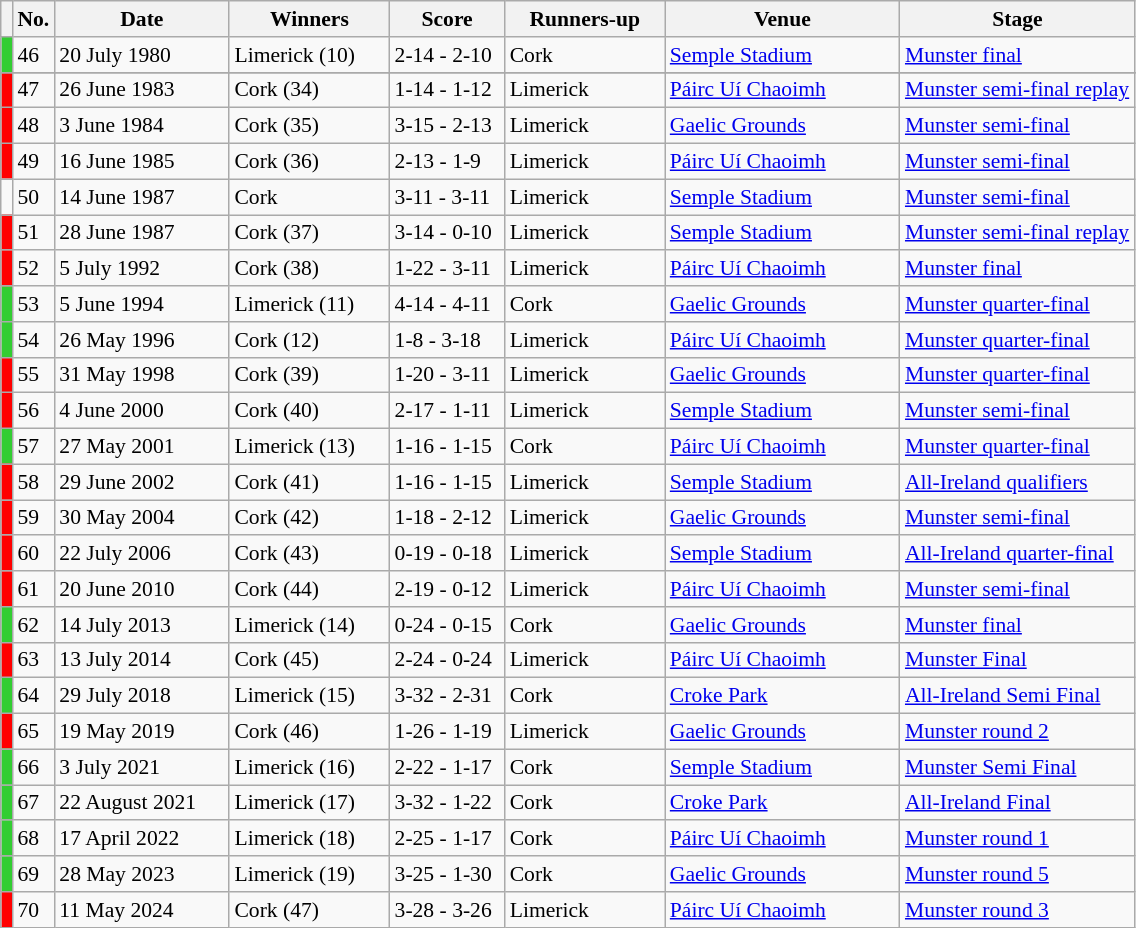<table class="wikitable" style="font-size:90%">
<tr>
<th width=1></th>
<th width=5>No.</th>
<th width=110>Date</th>
<th width=100>Winners</th>
<th width=70>Score</th>
<th width=100>Runners-up</th>
<th width=150>Venue</th>
<th width=150>Stage</th>
</tr>
<tr>
<td style="background-color:#32CD32"></td>
<td>46</td>
<td>20 July 1980</td>
<td>Limerick (10)</td>
<td>2-14 - 2-10</td>
<td>Cork</td>
<td><a href='#'>Semple Stadium</a></td>
<td><a href='#'>Munster final</a></td>
</tr>
<tr>
</tr>
<tr>
<td style="background-color:#FF0000"></td>
<td>47</td>
<td>26 June 1983</td>
<td>Cork (34)</td>
<td>1-14 - 1-12</td>
<td>Limerick</td>
<td><a href='#'>Páirc Uí Chaoimh</a></td>
<td><a href='#'>Munster semi-final replay</a></td>
</tr>
<tr>
<td style="background-color:#FF0000"></td>
<td>48</td>
<td>3 June 1984</td>
<td>Cork (35)</td>
<td>3-15 - 2-13</td>
<td>Limerick</td>
<td><a href='#'>Gaelic Grounds</a></td>
<td><a href='#'>Munster semi-final</a></td>
</tr>
<tr>
<td style="background-color:#FF0000"></td>
<td>49</td>
<td>16 June 1985</td>
<td>Cork (36)</td>
<td>2-13 - 1-9</td>
<td>Limerick</td>
<td><a href='#'>Páirc Uí Chaoimh</a></td>
<td><a href='#'>Munster semi-final</a></td>
</tr>
<tr>
<td></td>
<td>50</td>
<td>14 June 1987</td>
<td>Cork</td>
<td>3-11 - 3-11</td>
<td>Limerick</td>
<td><a href='#'>Semple Stadium</a></td>
<td><a href='#'>Munster semi-final</a></td>
</tr>
<tr>
<td style="background-color:#FF0000"></td>
<td>51</td>
<td>28 June 1987</td>
<td>Cork (37)</td>
<td>3-14 - 0-10</td>
<td>Limerick</td>
<td><a href='#'>Semple Stadium</a></td>
<td><a href='#'>Munster semi-final replay</a></td>
</tr>
<tr>
<td style="background-color:#FF0000"></td>
<td>52</td>
<td>5 July 1992</td>
<td>Cork (38)</td>
<td>1-22 - 3-11</td>
<td>Limerick</td>
<td><a href='#'>Páirc Uí Chaoimh</a></td>
<td><a href='#'>Munster final</a></td>
</tr>
<tr>
<td style="background-color:#32CD32"></td>
<td>53</td>
<td>5 June 1994</td>
<td>Limerick (11)</td>
<td>4-14 - 4-11</td>
<td>Cork</td>
<td><a href='#'>Gaelic Grounds</a></td>
<td><a href='#'>Munster quarter-final</a></td>
</tr>
<tr>
<td style="background-color:#32CD32"></td>
<td>54</td>
<td>26 May 1996</td>
<td>Cork (12)</td>
<td>1-8 - 3-18</td>
<td>Limerick</td>
<td><a href='#'>Páirc Uí Chaoimh</a></td>
<td><a href='#'>Munster quarter-final</a></td>
</tr>
<tr>
<td style="background-color:#FF0000"></td>
<td>55</td>
<td>31 May 1998</td>
<td>Cork (39)</td>
<td>1-20 - 3-11</td>
<td>Limerick</td>
<td><a href='#'>Gaelic Grounds</a></td>
<td><a href='#'>Munster quarter-final</a></td>
</tr>
<tr>
<td style="background-color:#FF0000"></td>
<td>56</td>
<td>4 June 2000</td>
<td>Cork (40)</td>
<td>2-17 - 1-11</td>
<td>Limerick</td>
<td><a href='#'>Semple Stadium</a></td>
<td><a href='#'>Munster semi-final</a></td>
</tr>
<tr>
<td style="background-color:#32CD32"></td>
<td>57</td>
<td>27 May 2001</td>
<td>Limerick (13)</td>
<td>1-16 - 1-15</td>
<td>Cork</td>
<td><a href='#'>Páirc Uí Chaoimh</a></td>
<td><a href='#'>Munster quarter-final</a></td>
</tr>
<tr>
<td style="background-color:#FF0000"></td>
<td>58</td>
<td>29 June 2002</td>
<td>Cork (41)</td>
<td>1-16 - 1-15</td>
<td>Limerick</td>
<td><a href='#'>Semple Stadium</a></td>
<td><a href='#'>All-Ireland qualifiers</a></td>
</tr>
<tr>
<td style="background-color:#FF0000"></td>
<td>59</td>
<td>30 May 2004</td>
<td>Cork (42)</td>
<td>1-18 - 2-12</td>
<td>Limerick</td>
<td><a href='#'>Gaelic Grounds</a></td>
<td><a href='#'>Munster semi-final</a></td>
</tr>
<tr>
<td style="background-color:#FF0000"></td>
<td>60</td>
<td>22 July 2006</td>
<td>Cork (43)</td>
<td>0-19 - 0-18</td>
<td>Limerick</td>
<td><a href='#'>Semple Stadium</a></td>
<td><a href='#'>All-Ireland quarter-final</a></td>
</tr>
<tr>
<td style="background-color:#FF0000"></td>
<td>61</td>
<td>20 June 2010</td>
<td>Cork (44)</td>
<td>2-19 - 0-12</td>
<td>Limerick</td>
<td><a href='#'>Páirc Uí Chaoimh</a></td>
<td><a href='#'>Munster semi-final</a></td>
</tr>
<tr>
<td style="background-color:#32CD32"></td>
<td>62</td>
<td>14 July 2013</td>
<td>Limerick (14)</td>
<td>0-24 - 0-15</td>
<td>Cork</td>
<td><a href='#'>Gaelic Grounds</a></td>
<td><a href='#'>Munster final</a></td>
</tr>
<tr>
<td style="background-color:#FF0000"></td>
<td>63</td>
<td>13 July 2014</td>
<td>Cork (45)</td>
<td>2-24 - 0-24</td>
<td>Limerick</td>
<td><a href='#'>Páirc Uí Chaoimh</a></td>
<td><a href='#'>Munster Final</a></td>
</tr>
<tr>
<td style="background-color:#32CD32"></td>
<td>64</td>
<td>29 July 2018</td>
<td>Limerick (15)</td>
<td>3-32 - 2-31</td>
<td>Cork</td>
<td><a href='#'>Croke Park</a></td>
<td><a href='#'>All-Ireland Semi Final</a></td>
</tr>
<tr>
<td style="background-color:#FF0000"></td>
<td>65</td>
<td>19 May 2019</td>
<td>Cork (46)</td>
<td>1-26 - 1-19</td>
<td>Limerick</td>
<td><a href='#'>Gaelic Grounds</a></td>
<td><a href='#'>Munster round 2</a></td>
</tr>
<tr>
<td style="background-color:#32CD32"></td>
<td>66</td>
<td>3 July 2021</td>
<td>Limerick (16)</td>
<td>2-22 - 1-17</td>
<td>Cork</td>
<td><a href='#'>Semple Stadium</a></td>
<td><a href='#'>Munster Semi Final</a></td>
</tr>
<tr>
<td style="background-color:#32CD32"></td>
<td>67</td>
<td>22 August 2021</td>
<td>Limerick (17)</td>
<td>3-32 - 1-22</td>
<td>Cork</td>
<td><a href='#'>Croke Park</a></td>
<td><a href='#'>All-Ireland Final</a></td>
</tr>
<tr>
<td style="background-color:#32CD32"></td>
<td>68</td>
<td>17 April 2022</td>
<td>Limerick (18)</td>
<td>2-25 - 1-17</td>
<td>Cork</td>
<td><a href='#'>Páirc Uí Chaoimh</a></td>
<td><a href='#'>Munster round 1</a></td>
</tr>
<tr>
<td style="background-color:#32CD32"></td>
<td>69</td>
<td>28 May 2023</td>
<td>Limerick (19)</td>
<td>3-25 - 1-30</td>
<td>Cork</td>
<td><a href='#'>Gaelic Grounds</a></td>
<td><a href='#'>Munster round 5</a></td>
</tr>
<tr>
<td style="background-color:#FF0000"></td>
<td>70</td>
<td>11 May 2024</td>
<td>Cork (47)</td>
<td>3-28 - 3-26</td>
<td>Limerick</td>
<td><a href='#'>Páirc Uí Chaoimh</a></td>
<td><a href='#'>Munster round 3</a></td>
</tr>
</table>
